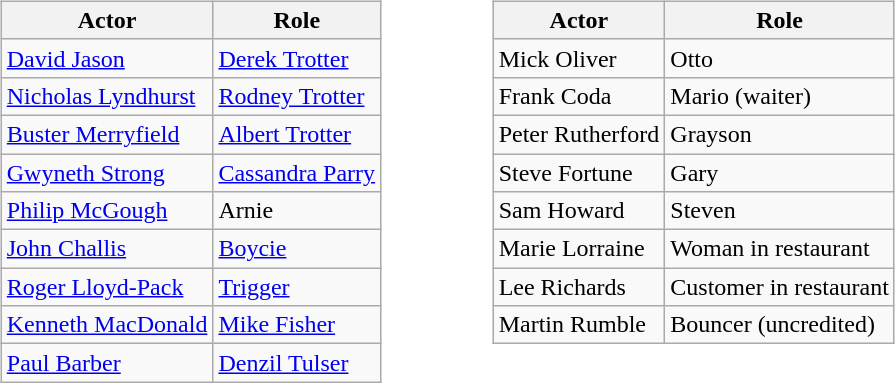<table>
<tr>
<td valign="top"><br><table class="wikitable">
<tr>
<th>Actor</th>
<th>Role</th>
</tr>
<tr>
<td><a href='#'>David Jason</a></td>
<td><a href='#'>Derek Trotter</a></td>
</tr>
<tr>
<td><a href='#'>Nicholas Lyndhurst</a></td>
<td><a href='#'>Rodney Trotter</a></td>
</tr>
<tr>
<td><a href='#'>Buster Merryfield</a></td>
<td><a href='#'>Albert Trotter</a></td>
</tr>
<tr>
<td><a href='#'>Gwyneth Strong</a></td>
<td><a href='#'>Cassandra Parry</a></td>
</tr>
<tr>
<td><a href='#'>Philip McGough</a></td>
<td>Arnie</td>
</tr>
<tr>
<td><a href='#'>John Challis</a></td>
<td><a href='#'>Boycie</a></td>
</tr>
<tr>
<td><a href='#'>Roger Lloyd-Pack</a></td>
<td><a href='#'>Trigger</a></td>
</tr>
<tr>
<td><a href='#'>Kenneth MacDonald</a></td>
<td><a href='#'>Mike Fisher</a></td>
</tr>
<tr>
<td><a href='#'>Paul Barber</a></td>
<td><a href='#'>Denzil Tulser</a></td>
</tr>
</table>
</td>
<td width="50"> </td>
<td valign="top"><br><table class="wikitable">
<tr>
<th>Actor</th>
<th>Role</th>
</tr>
<tr>
<td>Mick Oliver</td>
<td>Otto</td>
</tr>
<tr>
<td>Frank Coda</td>
<td>Mario (waiter)</td>
</tr>
<tr>
<td>Peter Rutherford</td>
<td>Grayson</td>
</tr>
<tr>
<td>Steve Fortune</td>
<td>Gary</td>
</tr>
<tr>
<td>Sam Howard</td>
<td>Steven</td>
</tr>
<tr>
<td>Marie Lorraine</td>
<td>Woman in restaurant</td>
</tr>
<tr>
<td>Lee Richards</td>
<td>Customer in restaurant</td>
</tr>
<tr>
<td>Martin Rumble</td>
<td>Bouncer (uncredited)</td>
</tr>
</table>
</td>
</tr>
</table>
